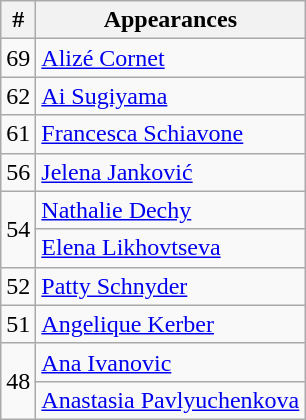<table class=wikitable style="display:inline-table;">
<tr>
<th>#</th>
<th>Appearances</th>
</tr>
<tr>
<td>69</td>
<td> <a href='#'>Alizé Cornet</a></td>
</tr>
<tr>
<td>62</td>
<td> <a href='#'>Ai Sugiyama</a></td>
</tr>
<tr>
<td>61</td>
<td> <a href='#'>Francesca Schiavone</a></td>
</tr>
<tr>
<td>56</td>
<td> <a href='#'>Jelena Janković</a></td>
</tr>
<tr>
<td rowspan=2>54</td>
<td> <a href='#'>Nathalie Dechy</a></td>
</tr>
<tr>
<td> <a href='#'>Elena Likhovtseva</a></td>
</tr>
<tr>
<td>52</td>
<td> <a href='#'>Patty Schnyder</a></td>
</tr>
<tr>
<td>51</td>
<td> <a href='#'>Angelique Kerber</a></td>
</tr>
<tr>
<td rowspan=2>48</td>
<td> <a href='#'>Ana Ivanovic</a></td>
</tr>
<tr>
<td> <a href='#'>Anastasia Pavlyuchenkova</a></td>
</tr>
</table>
